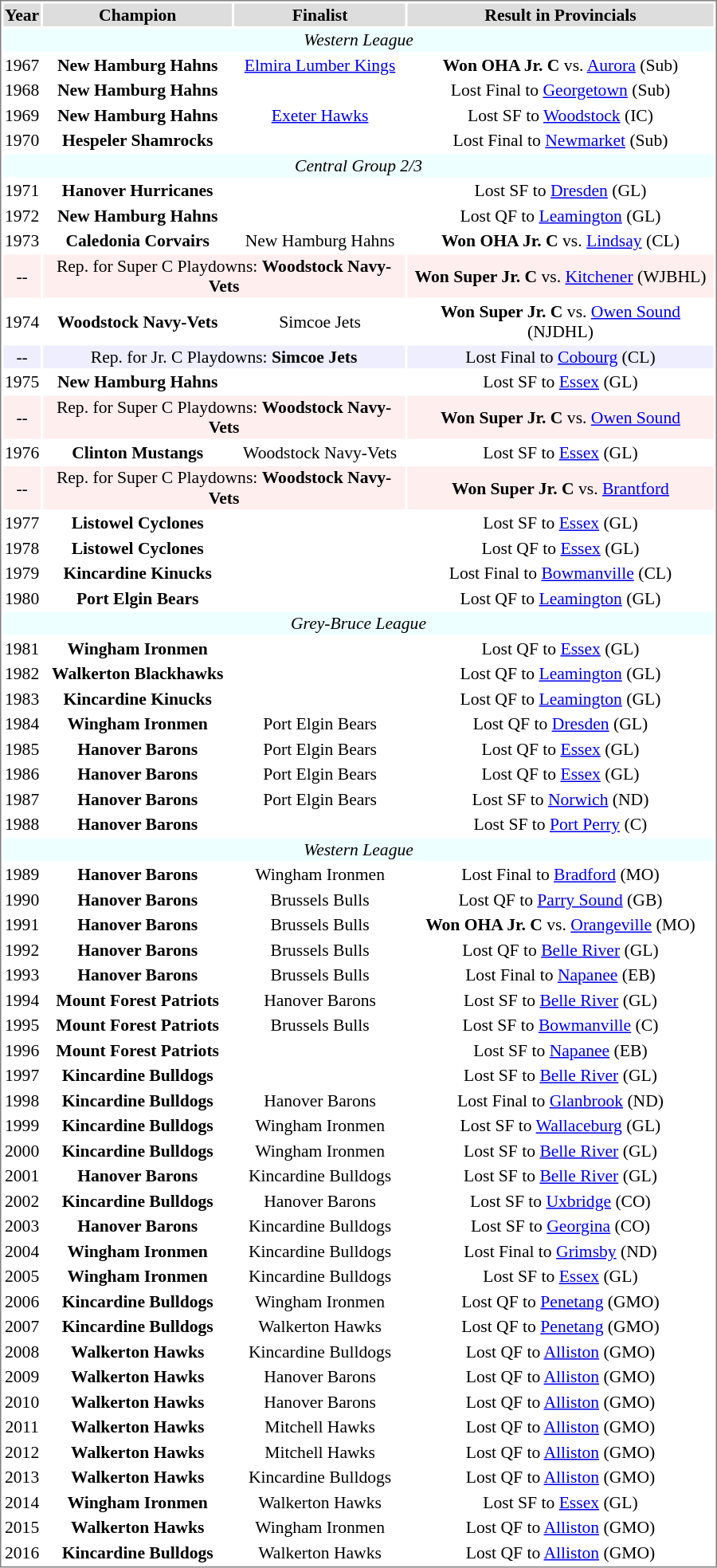<table cellpadding="0">
<tr align="left" style="vertical-align: top">
<td></td>
<td><br><table cellpadding="1" width="600px" style="font-size: 90%; border: 1px solid gray;">
<tr align="center" bgcolor="#dddddd">
<td><strong>Year</strong></td>
<td><strong>Champion</strong></td>
<td><strong>Finalist</strong></td>
<td><strong>Result in Provincials</strong></td>
</tr>
<tr align="center" bgcolor="#eeffff">
<td colspan="4"><em>Western League</em></td>
</tr>
<tr align="center">
<td>1967</td>
<td><strong>New Hamburg Hahns</strong></td>
<td><a href='#'>Elmira Lumber Kings</a></td>
<td><strong>Won OHA Jr. C</strong> vs. <a href='#'>Aurora</a> (Sub)</td>
</tr>
<tr align="center">
<td>1968</td>
<td><strong>New Hamburg Hahns</strong></td>
<td></td>
<td>Lost Final to <a href='#'>Georgetown</a> (Sub)</td>
</tr>
<tr align="center">
<td>1969</td>
<td><strong>New Hamburg Hahns</strong></td>
<td><a href='#'>Exeter Hawks</a></td>
<td>Lost SF to <a href='#'>Woodstock</a> (IC)</td>
</tr>
<tr align="center">
<td>1970</td>
<td><strong>Hespeler Shamrocks</strong></td>
<td></td>
<td>Lost Final to <a href='#'>Newmarket</a> (Sub)</td>
</tr>
<tr align="center" bgcolor="#eeffff">
<td colspan="4"><em>Central Group 2/3</em></td>
</tr>
<tr align="center">
<td>1971</td>
<td><strong>Hanover Hurricanes</strong></td>
<td></td>
<td>Lost SF to <a href='#'>Dresden</a> (GL)</td>
</tr>
<tr align="center">
<td>1972</td>
<td><strong>New Hamburg Hahns</strong></td>
<td></td>
<td>Lost QF to <a href='#'>Leamington</a> (GL)</td>
</tr>
<tr align="center">
<td>1973</td>
<td><strong>Caledonia Corvairs</strong></td>
<td>New Hamburg Hahns</td>
<td><strong>Won OHA Jr. C</strong> vs. <a href='#'>Lindsay</a> (CL)</td>
</tr>
<tr align="center" bgcolor="#ffeeee">
<td>--</td>
<td colspan="2">Rep. for Super C Playdowns: <strong>Woodstock Navy-Vets</strong></td>
<td><strong>Won Super Jr. C</strong> vs. <a href='#'>Kitchener</a> (WJBHL)</td>
</tr>
<tr align="center">
<td>1974</td>
<td><strong>Woodstock Navy-Vets</strong></td>
<td>Simcoe Jets</td>
<td><strong>Won Super Jr. C</strong> vs. <a href='#'>Owen Sound</a> (NJDHL)</td>
</tr>
<tr align="center" bgcolor="#eeeeff">
<td>--</td>
<td colspan="2">Rep. for Jr. C Playdowns: <strong>Simcoe Jets</strong></td>
<td>Lost Final to <a href='#'>Cobourg</a> (CL)</td>
</tr>
<tr align="center">
<td>1975</td>
<td><strong>New Hamburg Hahns</strong></td>
<td></td>
<td>Lost SF to <a href='#'>Essex</a> (GL)</td>
</tr>
<tr align="center" bgcolor="#ffeeee">
<td>--</td>
<td colspan="2">Rep. for Super C Playdowns: <strong>Woodstock Navy-Vets</strong></td>
<td><strong>Won Super Jr. C</strong> vs. <a href='#'>Owen Sound</a></td>
</tr>
<tr align="center">
<td>1976</td>
<td><strong>Clinton Mustangs</strong></td>
<td>Woodstock Navy-Vets</td>
<td>Lost SF to <a href='#'>Essex</a> (GL)</td>
</tr>
<tr align="center" bgcolor="#ffeeee">
<td>--</td>
<td colspan="2">Rep. for Super C Playdowns: <strong>Woodstock Navy-Vets</strong></td>
<td><strong>Won Super Jr. C</strong> vs. <a href='#'>Brantford</a></td>
</tr>
<tr align="center">
<td>1977</td>
<td><strong>Listowel Cyclones</strong></td>
<td></td>
<td>Lost SF to <a href='#'>Essex</a> (GL)</td>
</tr>
<tr align="center">
<td>1978</td>
<td><strong>Listowel Cyclones</strong></td>
<td></td>
<td>Lost QF to <a href='#'>Essex</a> (GL)</td>
</tr>
<tr align="center">
<td>1979</td>
<td><strong>Kincardine Kinucks</strong></td>
<td></td>
<td>Lost Final to <a href='#'>Bowmanville</a> (CL)</td>
</tr>
<tr align="center">
<td>1980</td>
<td><strong>Port Elgin Bears</strong></td>
<td></td>
<td>Lost QF to <a href='#'>Leamington</a> (GL)</td>
</tr>
<tr align="center" bgcolor="#eeffff">
<td colspan="4"><em>Grey-Bruce League</em></td>
</tr>
<tr align="center">
<td>1981</td>
<td><strong>Wingham Ironmen</strong></td>
<td></td>
<td>Lost QF to <a href='#'>Essex</a> (GL)</td>
</tr>
<tr align="center">
<td>1982</td>
<td><strong>Walkerton Blackhawks</strong></td>
<td></td>
<td>Lost QF to <a href='#'>Leamington</a> (GL)</td>
</tr>
<tr align="center">
<td>1983</td>
<td><strong>Kincardine Kinucks</strong></td>
<td></td>
<td>Lost QF to <a href='#'>Leamington</a> (GL)</td>
</tr>
<tr align="center">
<td>1984</td>
<td><strong>Wingham Ironmen</strong></td>
<td>Port Elgin Bears</td>
<td>Lost QF to <a href='#'>Dresden</a> (GL)</td>
</tr>
<tr align="center">
<td>1985</td>
<td><strong>Hanover Barons</strong></td>
<td>Port Elgin Bears</td>
<td>Lost QF to <a href='#'>Essex</a> (GL)</td>
</tr>
<tr align="center">
<td>1986</td>
<td><strong>Hanover Barons</strong></td>
<td>Port Elgin Bears</td>
<td>Lost QF to <a href='#'>Essex</a> (GL)</td>
</tr>
<tr align="center">
<td>1987</td>
<td><strong>Hanover Barons</strong></td>
<td>Port Elgin Bears</td>
<td>Lost SF to <a href='#'>Norwich</a> (ND)</td>
</tr>
<tr align="center">
<td>1988</td>
<td><strong>Hanover Barons</strong></td>
<td></td>
<td>Lost SF to <a href='#'>Port Perry</a> (C)</td>
</tr>
<tr align="center" bgcolor="#eeffff">
<td colspan="4"><em>Western League</em></td>
</tr>
<tr align="center">
<td>1989</td>
<td><strong>Hanover Barons</strong></td>
<td>Wingham Ironmen</td>
<td>Lost Final to <a href='#'>Bradford</a> (MO)</td>
</tr>
<tr align="center">
<td>1990</td>
<td><strong>Hanover Barons</strong></td>
<td>Brussels Bulls</td>
<td>Lost QF to <a href='#'>Parry Sound</a> (GB)</td>
</tr>
<tr align="center">
<td>1991</td>
<td><strong>Hanover Barons</strong></td>
<td>Brussels Bulls</td>
<td><strong>Won OHA Jr. C</strong> vs. <a href='#'>Orangeville</a> (MO)</td>
</tr>
<tr align="center">
<td>1992</td>
<td><strong>Hanover Barons</strong></td>
<td>Brussels Bulls</td>
<td>Lost QF to <a href='#'>Belle River</a> (GL)</td>
</tr>
<tr align="center">
<td>1993</td>
<td><strong>Hanover Barons</strong></td>
<td>Brussels Bulls</td>
<td>Lost Final to <a href='#'>Napanee</a> (EB)</td>
</tr>
<tr align="center">
<td>1994</td>
<td><strong>Mount Forest Patriots</strong></td>
<td>Hanover Barons</td>
<td>Lost SF to <a href='#'>Belle River</a> (GL)</td>
</tr>
<tr align="center">
<td>1995</td>
<td><strong>Mount Forest Patriots</strong></td>
<td>Brussels Bulls</td>
<td>Lost SF to <a href='#'>Bowmanville</a> (C)</td>
</tr>
<tr align="center">
<td>1996</td>
<td><strong>Mount Forest Patriots</strong></td>
<td></td>
<td>Lost SF to <a href='#'>Napanee</a> (EB)</td>
</tr>
<tr align="center">
<td>1997</td>
<td><strong>Kincardine Bulldogs</strong></td>
<td></td>
<td>Lost SF to <a href='#'>Belle River</a> (GL)</td>
</tr>
<tr align="center">
<td>1998</td>
<td><strong>Kincardine Bulldogs</strong></td>
<td>Hanover Barons</td>
<td>Lost Final to <a href='#'>Glanbrook</a> (ND)</td>
</tr>
<tr align="center">
<td>1999</td>
<td><strong>Kincardine Bulldogs</strong></td>
<td>Wingham Ironmen</td>
<td>Lost SF to <a href='#'>Wallaceburg</a> (GL)</td>
</tr>
<tr align="center">
<td>2000</td>
<td><strong>Kincardine Bulldogs</strong></td>
<td>Wingham Ironmen</td>
<td>Lost SF to <a href='#'>Belle River</a> (GL)</td>
</tr>
<tr align="center">
<td>2001</td>
<td><strong>Hanover Barons</strong></td>
<td>Kincardine Bulldogs</td>
<td>Lost SF to <a href='#'>Belle River</a> (GL)</td>
</tr>
<tr align="center">
<td>2002</td>
<td><strong>Kincardine Bulldogs</strong></td>
<td>Hanover Barons</td>
<td>Lost SF to <a href='#'>Uxbridge</a> (CO)</td>
</tr>
<tr align="center">
<td>2003</td>
<td><strong>Hanover Barons</strong></td>
<td>Kincardine Bulldogs</td>
<td>Lost SF to <a href='#'>Georgina</a> (CO)</td>
</tr>
<tr align="center">
<td>2004</td>
<td><strong>Wingham Ironmen</strong></td>
<td>Kincardine Bulldogs</td>
<td>Lost Final to <a href='#'>Grimsby</a> (ND)</td>
</tr>
<tr align="center">
<td>2005</td>
<td><strong>Wingham Ironmen</strong></td>
<td>Kincardine Bulldogs</td>
<td>Lost SF to <a href='#'>Essex</a> (GL)</td>
</tr>
<tr align="center">
<td>2006</td>
<td><strong>Kincardine Bulldogs</strong></td>
<td>Wingham Ironmen</td>
<td>Lost QF to <a href='#'>Penetang</a> (GMO)</td>
</tr>
<tr align="center">
<td>2007</td>
<td><strong>Kincardine Bulldogs</strong></td>
<td>Walkerton Hawks</td>
<td>Lost QF to <a href='#'>Penetang</a> (GMO)</td>
</tr>
<tr align="center">
<td>2008</td>
<td><strong>Walkerton Hawks</strong></td>
<td>Kincardine Bulldogs</td>
<td>Lost QF to <a href='#'>Alliston</a> (GMO)</td>
</tr>
<tr align="center">
<td>2009</td>
<td><strong>Walkerton Hawks</strong></td>
<td>Hanover Barons</td>
<td>Lost QF to <a href='#'>Alliston</a> (GMO)</td>
</tr>
<tr align="center">
<td>2010</td>
<td><strong>Walkerton Hawks</strong></td>
<td>Hanover Barons</td>
<td>Lost QF to <a href='#'>Alliston</a> (GMO)</td>
</tr>
<tr align="center">
<td>2011</td>
<td><strong>Walkerton Hawks</strong></td>
<td>Mitchell Hawks</td>
<td>Lost QF to <a href='#'>Alliston</a> (GMO)</td>
</tr>
<tr align="center">
<td>2012</td>
<td><strong>Walkerton Hawks</strong></td>
<td>Mitchell Hawks</td>
<td>Lost QF to <a href='#'>Alliston</a> (GMO)</td>
</tr>
<tr align="center">
<td>2013</td>
<td><strong>Walkerton Hawks</strong></td>
<td>Kincardine Bulldogs</td>
<td>Lost QF to <a href='#'>Alliston</a> (GMO)</td>
</tr>
<tr align="center">
<td>2014</td>
<td><strong>Wingham Ironmen</strong></td>
<td>Walkerton Hawks</td>
<td>Lost SF to <a href='#'>Essex</a> (GL)</td>
</tr>
<tr align="center">
<td>2015</td>
<td><strong>Walkerton Hawks</strong></td>
<td>Wingham Ironmen</td>
<td>Lost QF to <a href='#'>Alliston</a> (GMO)</td>
</tr>
<tr align="center">
<td>2016</td>
<td><strong>Kincardine Bulldogs</strong></td>
<td>Walkerton Hawks</td>
<td>Lost QF to <a href='#'>Alliston</a> (GMO)</td>
</tr>
</table>
</td>
</tr>
</table>
